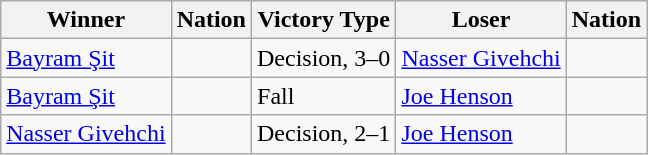<table class="wikitable sortable" style="text-align:left;">
<tr>
<th>Winner</th>
<th>Nation</th>
<th>Victory Type</th>
<th>Loser</th>
<th>Nation</th>
</tr>
<tr>
<td><a href='#'>Bayram Şit</a></td>
<td></td>
<td>Decision, 3–0</td>
<td><a href='#'>Nasser Givehchi</a></td>
<td></td>
</tr>
<tr>
<td><a href='#'>Bayram Şit</a></td>
<td></td>
<td>Fall</td>
<td><a href='#'>Joe Henson</a></td>
<td></td>
</tr>
<tr>
<td><a href='#'>Nasser Givehchi</a></td>
<td></td>
<td>Decision, 2–1</td>
<td><a href='#'>Joe Henson</a></td>
<td></td>
</tr>
</table>
